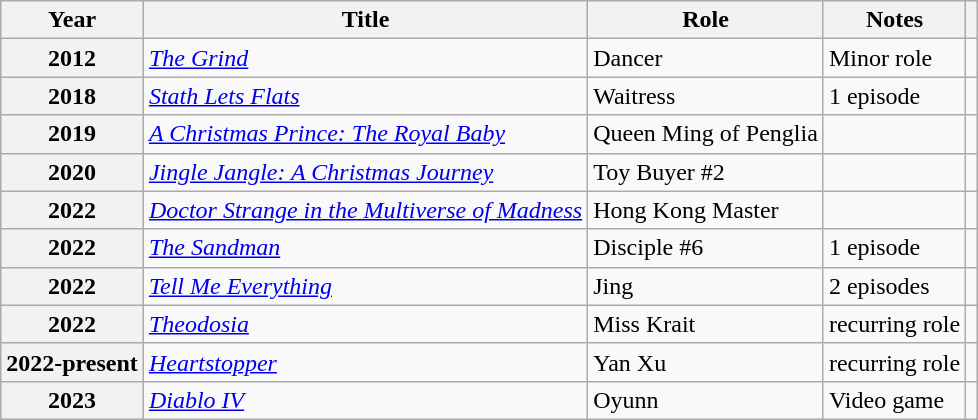<table class="wikitable plainrowheaders sortable">
<tr>
<th scope="col">Year</th>
<th scope="col">Title</th>
<th scope="col" class="unsortable">Role</th>
<th scope="col" class="unsortable">Notes</th>
<th scope="col" class="unsortable"></th>
</tr>
<tr>
<th scope="row">2012</th>
<td><em><a href='#'>The Grind</a></em></td>
<td>Dancer</td>
<td>Minor role</td>
<td style="text-align:center"></td>
</tr>
<tr>
<th scope="row">2018</th>
<td><em><a href='#'>Stath Lets Flats</a></em></td>
<td>Waitress</td>
<td>1 episode</td>
<td style="text-align:center"></td>
</tr>
<tr>
<th scope="row">2019</th>
<td><em><a href='#'>A Christmas Prince: The Royal Baby</a></em></td>
<td>Queen Ming of Penglia</td>
<td></td>
<td style="text-align:center"></td>
</tr>
<tr>
<th scope="row">2020</th>
<td><em><a href='#'>Jingle Jangle: A Christmas Journey</a></em></td>
<td>Toy Buyer #2</td>
<td></td>
<td style="text-align:center"></td>
</tr>
<tr>
<th scope="row">2022</th>
<td><em><a href='#'>Doctor Strange in the Multiverse of Madness</a></em></td>
<td>Hong Kong Master</td>
<td></td>
<td style="text-align:center"></td>
</tr>
<tr>
<th scope="row">2022</th>
<td><em><a href='#'>The Sandman</a></em></td>
<td>Disciple #6</td>
<td>1 episode</td>
<td style="text=align:center"></td>
</tr>
<tr>
<th scope="row">2022</th>
<td><em><a href='#'>Tell Me Everything</a></em></td>
<td>Jing</td>
<td>2 episodes</td>
<td style ="text-align:center"></td>
</tr>
<tr>
<th scope="row">2022</th>
<td><em><a href='#'>Theodosia</a></em></td>
<td>Miss Krait</td>
<td>recurring role</td>
<td style = "text-align:center"></td>
</tr>
<tr>
<th scope="row">2022-present</th>
<td><em><a href='#'>Heartstopper</a></em></td>
<td>Yan Xu</td>
<td>recurring role</td>
<td style = "text-align:center"></td>
</tr>
<tr>
<th scope="row">2023</th>
<td><em><a href='#'>Diablo IV</a></em></td>
<td>Oyunn</td>
<td>Video game</td>
<td style = "text-align:center"></td>
</tr>
</table>
